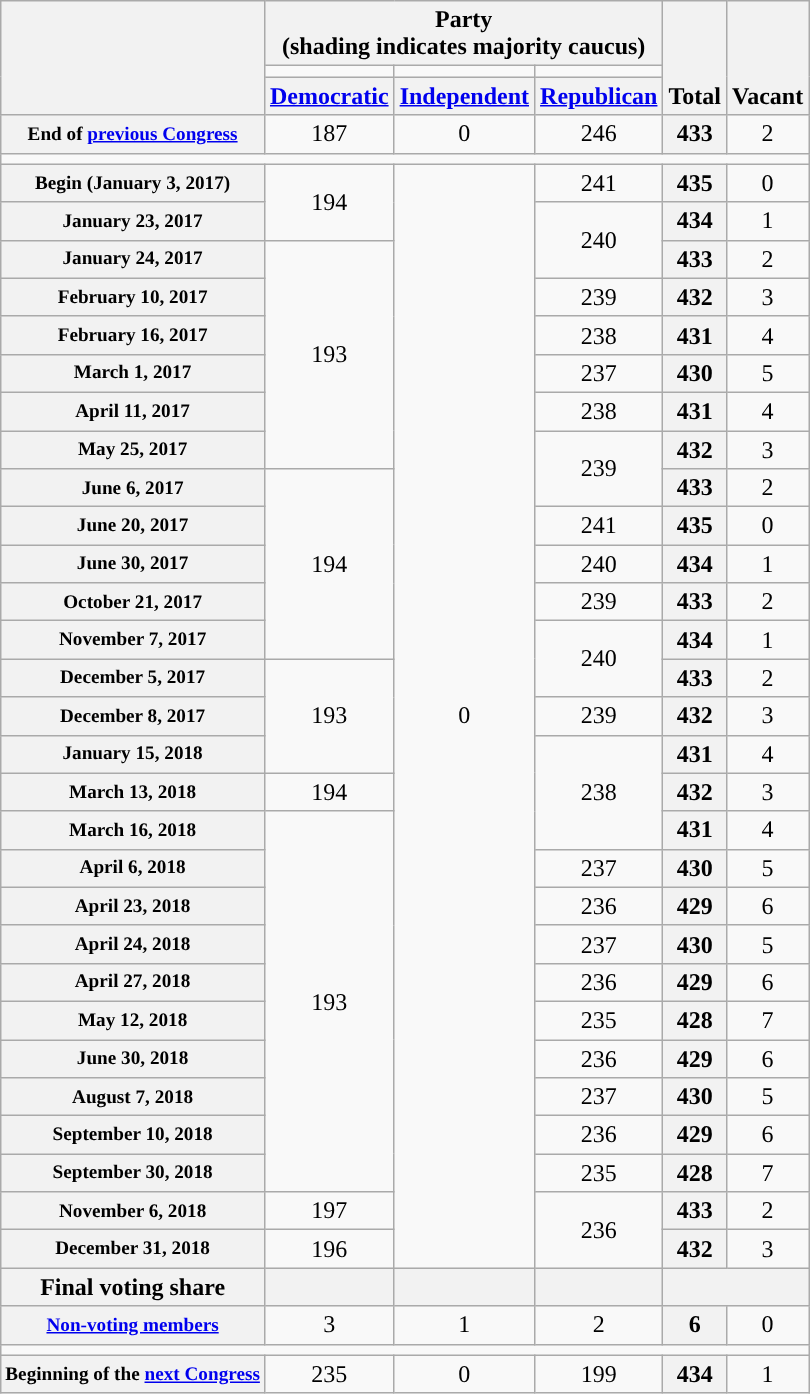<table class=wikitable style="text-align:center">
<tr style="vertical-align:bottom;">
<th rowspan=3></th>
<th colspan=3>Party <div>(shading indicates majority caucus)</div></th>
<th rowspan=3>Total</th>
<th rowspan=3>Vacant</th>
</tr>
<tr style="height:5px">
<td style="background-color:"></td>
<td style="background-color:"></td>
<td style="background-color:"></td>
</tr>
<tr>
<th><a href='#'>Democratic</a></th>
<th><a href='#'>Independent</a></th>
<th><a href='#'>Republican</a></th>
</tr>
<tr>
<th style="font-size:80%">End of <a href='#'>previous Congress</a></th>
<td>187</td>
<td>0</td>
<td>246</td>
<th>433</th>
<td>2</td>
</tr>
<tr>
<td colspan=6></td>
</tr>
<tr>
<th style="font-size:80%">Begin (January 3, 2017)</th>
<td rowspan=2>194</td>
<td rowspan=29>0</td>
<td>241</td>
<th>435</th>
<td>0</td>
</tr>
<tr>
<th style="font-size:80%">January 23, 2017</th>
<td rowspan=2 >240</td>
<th>434</th>
<td>1</td>
</tr>
<tr>
<th style="font-size:80%">January 24, 2017</th>
<td rowspan=6>193</td>
<th>433</th>
<td>2</td>
</tr>
<tr>
<th style="font-size:80%">February 10, 2017</th>
<td>239</td>
<th>432</th>
<td>3</td>
</tr>
<tr>
<th style="font-size:80%">February 16, 2017</th>
<td>238</td>
<th>431</th>
<td>4</td>
</tr>
<tr>
<th style="font-size:80%">March 1, 2017</th>
<td>237</td>
<th>430</th>
<td>5</td>
</tr>
<tr>
<th style="font-size:80%">April 11, 2017</th>
<td>238</td>
<th>431</th>
<td>4</td>
</tr>
<tr>
<th style="font-size:80%">May 25, 2017</th>
<td rowspan=2 >239</td>
<th>432</th>
<td>3</td>
</tr>
<tr>
<th style="font-size:80%">June 6, 2017</th>
<td rowspan=5>194</td>
<th>433</th>
<td>2</td>
</tr>
<tr>
<th style="font-size:80%">June 20, 2017</th>
<td>241</td>
<th>435</th>
<td>0</td>
</tr>
<tr>
<th style="font-size:80%">June 30, 2017</th>
<td>240</td>
<th>434</th>
<td>1</td>
</tr>
<tr>
<th style="font-size:80%">October 21, 2017</th>
<td>239</td>
<th>433</th>
<td>2</td>
</tr>
<tr>
<th style="font-size:80%">November 7, 2017</th>
<td rowspan=2 >240</td>
<th>434</th>
<td>1</td>
</tr>
<tr>
<th style="font-size:80%">December 5, 2017</th>
<td rowspan=3>193</td>
<th>433</th>
<td>2</td>
</tr>
<tr>
<th style="font-size:80%">December 8, 2017</th>
<td>239</td>
<th>432</th>
<td>3</td>
</tr>
<tr>
<th style="font-size:80%">January 15, 2018</th>
<td rowspan=3 >238</td>
<th>431</th>
<td>4</td>
</tr>
<tr>
<th style="font-size:80%">March 13, 2018</th>
<td>194</td>
<th>432</th>
<td>3</td>
</tr>
<tr>
<th style="font-size:80%">March 16, 2018</th>
<td rowspan=10>193</td>
<th>431</th>
<td>4</td>
</tr>
<tr>
<th style="font-size:80%">April 6, 2018</th>
<td>237</td>
<th>430</th>
<td>5</td>
</tr>
<tr>
<th style="font-size:80%">April 23, 2018</th>
<td>236</td>
<th>429</th>
<td>6</td>
</tr>
<tr>
<th style="font-size:80%">April 24, 2018</th>
<td>237</td>
<th>430</th>
<td>5</td>
</tr>
<tr>
<th style="font-size:80%">April 27, 2018</th>
<td>236</td>
<th>429</th>
<td>6</td>
</tr>
<tr>
<th style="font-size:80%">May 12, 2018</th>
<td>235</td>
<th>428</th>
<td>7</td>
</tr>
<tr>
<th style="font-size:80%">June 30, 2018</th>
<td>236</td>
<th>429</th>
<td>6</td>
</tr>
<tr>
<th style="font-size:80%">August 7, 2018</th>
<td>237</td>
<th>430</th>
<td>5</td>
</tr>
<tr>
<th style="font-size:80%">September 10, 2018</th>
<td>236</td>
<th>429</th>
<td>6</td>
</tr>
<tr>
<th style="font-size:80%">September 30, 2018</th>
<td>235</td>
<th>428</th>
<td>7</td>
</tr>
<tr>
<th style="font-size:80%">November 6, 2018</th>
<td>197</td>
<td rowspan=2  >236</td>
<th>433</th>
<td>2</td>
</tr>
<tr>
<th style="font-size:80%">December 31, 2018</th>
<td>196</td>
<th>432</th>
<td>3</td>
</tr>
<tr>
<th>Final voting share</th>
<th></th>
<th></th>
<th></th>
<th colspan=3> </th>
</tr>
<tr>
<th style=font-size:80%><a href='#'>Non-voting members</a></th>
<td>3</td>
<td>1</td>
<td>2</td>
<th>6</th>
<td>0</td>
</tr>
<tr>
<td colspan=6></td>
</tr>
<tr>
<th style="white-space:nowrap; font-size:80%;">Beginning of the <a href='#'>next Congress</a></th>
<td>235</td>
<td>0</td>
<td>199</td>
<th>434</th>
<td>1</td>
</tr>
</table>
